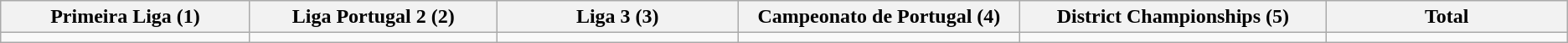<table class="wikitable">
<tr>
<th width="5%">Primeira Liga (1)</th>
<th width="5%">Liga Portugal 2 (2)</th>
<th width="5%">Liga 3 (3)</th>
<th width="5%">Campeonato de Portugal (4)</th>
<th width="5%">District Championships (5)</th>
<th width="5%">Total</th>
</tr>
<tr>
<td></td>
<td></td>
<td></td>
<td></td>
<td></td>
<td></td>
</tr>
</table>
